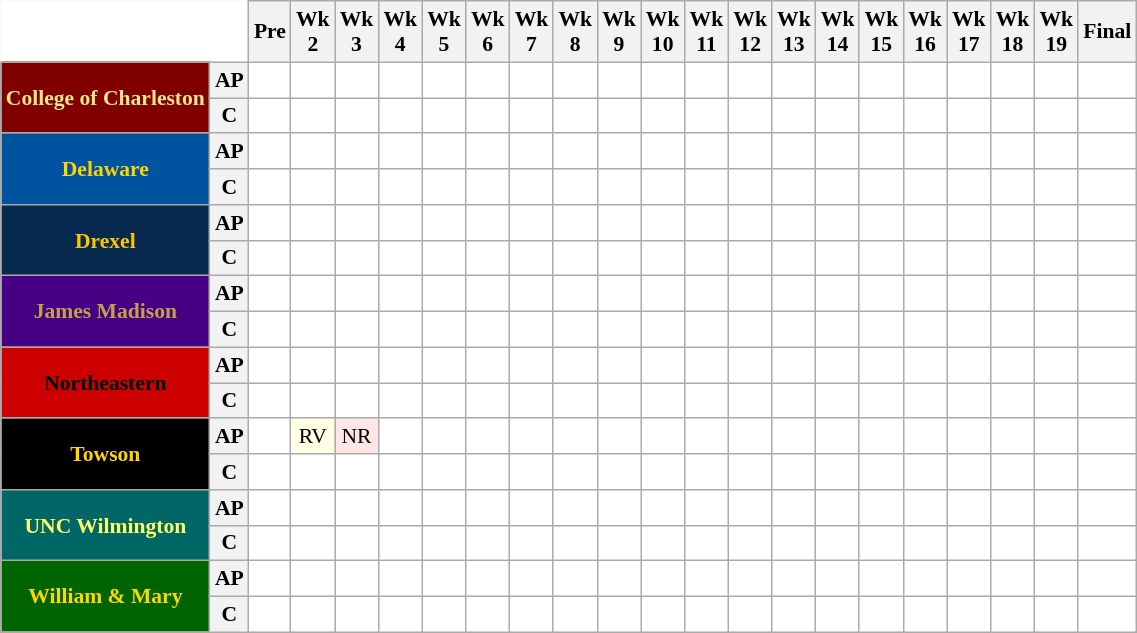<table class="wikitable" style="white-space:nowrap;font-size:90%;">
<tr>
<th colspan=2 style="background:white; border-top-style:hidden; border-left-style:hidden;"> </th>
<th>Pre</th>
<th>Wk<br>2</th>
<th>Wk<br>3</th>
<th>Wk<br>4</th>
<th>Wk<br>5</th>
<th>Wk<br>6</th>
<th>Wk<br>7</th>
<th>Wk<br>8</th>
<th>Wk<br>9</th>
<th>Wk<br>10</th>
<th>Wk<br>11</th>
<th>Wk<br>12</th>
<th>Wk<br>13</th>
<th>Wk<br>14</th>
<th>Wk<br>15</th>
<th>Wk<br>16</th>
<th>Wk<br>17</th>
<th>Wk<br>18</th>
<th>Wk<br>19</th>
<th>Final</th>
</tr>
<tr style="text-align:center;">
<th rowspan=2 style="background:#800000; color:#F0E68C;">College of Charleston</th>
<th>AP</th>
<td style="background:#FFF;"></td>
<td style="background:#FFF;"></td>
<td style="background:#FFF;"></td>
<td style="background:#FFF;"></td>
<td style="background:#FFF;"></td>
<td style="background:#FFF;"></td>
<td style="background:#FFF;"></td>
<td style="background:#FFF;"></td>
<td style="background:#FFF;"></td>
<td style="background:#FFF;"></td>
<td style="background:#FFF;"></td>
<td style="background:#FFF;"></td>
<td style="background:#FFF;"></td>
<td style="background:#FFF;"></td>
<td style="background:#FFF;"></td>
<td style="background:#FFF;"></td>
<td style="background:#FFF;"></td>
<td style="background:#FFF;"></td>
<td style="background:#FFF;"></td>
<td style="background:#FFF;"></td>
</tr>
<tr style="text-align:center;">
<th>C</th>
<td style="background:#FFF;"></td>
<td style="background:#FFF;"></td>
<td style="background:#FFF;"></td>
<td style="background:#FFF;"></td>
<td style="background:#FFF;"></td>
<td style="background:#FFF;"></td>
<td style="background:#FFF;"></td>
<td style="background:#FFF;"></td>
<td style="background:#FFF;"></td>
<td style="background:#FFF;"></td>
<td style="background:#FFF;"></td>
<td style="background:#FFF;"></td>
<td style="background:#FFF;"></td>
<td style="background:#FFF;"></td>
<td style="background:#FFF;"></td>
<td style="background:#FFF;"></td>
<td style="background:#FFF;"></td>
<td style="background:#FFF;"></td>
<td style="background:#FFF;"></td>
<td style="background:#FFF;"></td>
</tr>
<tr style="text-align:center;">
<th rowspan=2 style="background:#00539f; color:#FFD200;">Delaware</th>
<th>AP</th>
<td style="background:#FFF;"></td>
<td style="background:#FFF;"></td>
<td style="background:#FFF;"></td>
<td style="background:#FFF;"></td>
<td style="background:#FFF;"></td>
<td style="background:#FFF;"></td>
<td style="background:#FFF;"></td>
<td style="background:#FFF;"></td>
<td style="background:#FFF;"></td>
<td style="background:#FFF;"></td>
<td style="background:#FFF;"></td>
<td style="background:#FFF;"></td>
<td style="background:#FFF;"></td>
<td style="background:#FFF;"></td>
<td style="background:#FFF;"></td>
<td style="background:#FFF;"></td>
<td style="background:#FFF;"></td>
<td style="background:#FFF;"></td>
<td style="background:#FFF;"></td>
<td style="background:#FFF;"></td>
</tr>
<tr style="text-align:center;">
<th>C</th>
<td style="background:#FFF;"></td>
<td style="background:#FFF;"></td>
<td style="background:#FFF;"></td>
<td style="background:#FFF;"></td>
<td style="background:#FFF;"></td>
<td style="background:#FFF;"></td>
<td style="background:#FFF;"></td>
<td style="background:#FFF;"></td>
<td style="background:#FFF;"></td>
<td style="background:#FFF;"></td>
<td style="background:#FFF;"></td>
<td style="background:#FFF;"></td>
<td style="background:#FFF;"></td>
<td style="background:#FFF;"></td>
<td style="background:#FFF;"></td>
<td style="background:#FFF;"></td>
<td style="background:#FFF;"></td>
<td style="background:#FFF;"></td>
<td style="background:#FFF;"></td>
<td style="background:#FFF;"></td>
</tr>
<tr style="text-align:center;">
<th rowspan=2 style="background:#07294D; color:#FFC600;">Drexel</th>
<th>AP</th>
<td style="background:#FFF;"></td>
<td style="background:#FFF;"></td>
<td style="background:#FFF;"></td>
<td style="background:#FFF;"></td>
<td style="background:#FFF;"></td>
<td style="background:#FFF;"></td>
<td style="background:#FFF;"></td>
<td style="background:#FFF;"></td>
<td style="background:#FFF;"></td>
<td style="background:#FFF;"></td>
<td style="background:#FFF;"></td>
<td style="background:#FFF;"></td>
<td style="background:#FFF;"></td>
<td style="background:#FFF;"></td>
<td style="background:#FFF;"></td>
<td style="background:#FFF;"></td>
<td style="background:#FFF;"></td>
<td style="background:#FFF;"></td>
<td style="background:#FFF;"></td>
<td style="background:#FFF;"></td>
</tr>
<tr style="text-align:center;">
<th>C</th>
<td style="background:#FFF;"></td>
<td style="background:#FFF;"></td>
<td style="background:#FFF;"></td>
<td style="background:#FFF;"></td>
<td style="background:#FFF;"></td>
<td style="background:#FFF;"></td>
<td style="background:#FFF;"></td>
<td style="background:#FFF;"></td>
<td style="background:#FFF;"></td>
<td style="background:#FFF;"></td>
<td style="background:#FFF;"></td>
<td style="background:#FFF;"></td>
<td style="background:#FFF;"></td>
<td style="background:#FFF;"></td>
<td style="background:#FFF;"></td>
<td style="background:#FFF;"></td>
<td style="background:#FFF;"></td>
<td style="background:#FFF;"></td>
<td style="background:#FFF;"></td>
<td style="background:#FFF;"></td>
</tr>
<tr style="text-align:center;">
<th rowspan=2 style="background:#450084; color:#C2A14D;">James Madison</th>
<th>AP</th>
<td style="background:#FFF;"></td>
<td style="background:#FFF;"></td>
<td style="background:#FFF;"></td>
<td style="background:#FFF;"></td>
<td style="background:#FFF;"></td>
<td style="background:#FFF;"></td>
<td style="background:#FFF;"></td>
<td style="background:#FFF;"></td>
<td style="background:#FFF;"></td>
<td style="background:#FFF;"></td>
<td style="background:#FFF;"></td>
<td style="background:#FFF;"></td>
<td style="background:#FFF;"></td>
<td style="background:#FFF;"></td>
<td style="background:#FFF;"></td>
<td style="background:#FFF;"></td>
<td style="background:#FFF;"></td>
<td style="background:#FFF;"></td>
<td style="background:#FFF;"></td>
<td style="background:#FFF;"></td>
</tr>
<tr style="text-align:center;">
<th>C</th>
<td style="background:#FFF;"></td>
<td style="background:#FFF;"></td>
<td style="background:#FFF;"></td>
<td style="background:#FFF;"></td>
<td style="background:#FFF;"></td>
<td style="background:#FFF;"></td>
<td style="background:#FFF;"></td>
<td style="background:#FFF;"></td>
<td style="background:#FFF;"></td>
<td style="background:#FFF;"></td>
<td style="background:#FFF;"></td>
<td style="background:#FFF;"></td>
<td style="background:#FFF;"></td>
<td style="background:#FFF;"></td>
<td style="background:#FFF;"></td>
<td style="background:#FFF;"></td>
<td style="background:#FFF;"></td>
<td style="background:#FFF;"></td>
<td style="background:#FFF;"></td>
<td style="background:#FFF;"></td>
</tr>
<tr style="text-align:center;">
<th rowspan=2 style="background:#CC0000; color:#000000;">Northeastern</th>
<th>AP</th>
<td style="background:#FFF;"></td>
<td style="background:#FFF;"></td>
<td style="background:#FFF;"></td>
<td style="background:#FFF;"></td>
<td style="background:#FFF;"></td>
<td style="background:#FFF;"></td>
<td style="background:#FFF;"></td>
<td style="background:#FFF;"></td>
<td style="background:#FFF;"></td>
<td style="background:#FFF;"></td>
<td style="background:#FFF;"></td>
<td style="background:#FFF;"></td>
<td style="background:#FFF;"></td>
<td style="background:#FFF;"></td>
<td style="background:#FFF;"></td>
<td style="background:#FFF;"></td>
<td style="background:#FFF;"></td>
<td style="background:#FFF;"></td>
<td style="background:#FFF;"></td>
<td style="background:#FFF;"></td>
</tr>
<tr style="text-align:center;">
<th>C</th>
<td style="background:#FFF;"></td>
<td style="background:#FFF;"></td>
<td style="background:#FFF;"></td>
<td style="background:#FFF;"></td>
<td style="background:#FFF;"></td>
<td style="background:#FFF;"></td>
<td style="background:#FFF;"></td>
<td style="background:#FFF;"></td>
<td style="background:#FFF;"></td>
<td style="background:#FFF;"></td>
<td style="background:#FFF;"></td>
<td style="background:#FFF;"></td>
<td style="background:#FFF;"></td>
<td style="background:#FFF;"></td>
<td style="background:#FFF;"></td>
<td style="background:#FFF;"></td>
<td style="background:#FFF;"></td>
<td style="background:#FFF;"></td>
<td style="background:#FFF;"></td>
<td style="background:#FFF;"></td>
</tr>
<tr style="text-align:center;">
<th rowspan=2 style="background:#000000; color:#FFD600;">Towson</th>
<th>AP</th>
<td style="background:#FFF;"></td>
<td style="background:#FFFFE6;">RV</td>
<td style="background:#FFE6E6;">NR</td>
<td style="background:#FFF;"></td>
<td style="background:#FFF;"></td>
<td style="background:#FFF;"></td>
<td style="background:#FFF;"></td>
<td style="background:#FFF;"></td>
<td style="background:#FFF;"></td>
<td style="background:#FFF;"></td>
<td style="background:#FFF;"></td>
<td style="background:#FFF;"></td>
<td style="background:#FFF;"></td>
<td style="background:#FFF;"></td>
<td style="background:#FFF;"></td>
<td style="background:#FFF;"></td>
<td style="background:#FFF;"></td>
<td style="background:#FFF;"></td>
<td style="background:#FFF;"></td>
<td style="background:#FFF;"></td>
</tr>
<tr style="text-align:center;">
<th>C</th>
<td style="background:#FFF;"></td>
<td style="background:#FFF;"></td>
<td style="background:#FFF;"></td>
<td style="background:#FFF;"></td>
<td style="background:#FFF;"></td>
<td style="background:#FFF;"></td>
<td style="background:#FFF;"></td>
<td style="background:#FFF;"></td>
<td style="background:#FFF;"></td>
<td style="background:#FFF;"></td>
<td style="background:#FFF;"></td>
<td style="background:#FFF;"></td>
<td style="background:#FFF;"></td>
<td style="background:#FFF;"></td>
<td style="background:#FFF;"></td>
<td style="background:#FFF;"></td>
<td style="background:#FFF;"></td>
<td style="background:#FFF;"></td>
<td style="background:#FFF;"></td>
<td style="background:#FFF;"></td>
</tr>
<tr style="text-align:center;">
<th rowspan=2 style="background:#006666; color:#FFFF66;">UNC Wilmington</th>
<th>AP</th>
<td style="background:#FFF;"></td>
<td style="background:#FFF;"></td>
<td style="background:#FFF;"></td>
<td style="background:#FFF;"></td>
<td style="background:#FFF;"></td>
<td style="background:#FFF;"></td>
<td style="background:#FFF;"></td>
<td style="background:#FFF;"></td>
<td style="background:#FFF;"></td>
<td style="background:#FFF;"></td>
<td style="background:#FFF;"></td>
<td style="background:#FFF;"></td>
<td style="background:#FFF;"></td>
<td style="background:#FFF;"></td>
<td style="background:#FFF;"></td>
<td style="background:#FFF;"></td>
<td style="background:#FFF;"></td>
<td style="background:#FFF;"></td>
<td style="background:#FFF;"></td>
<td style="background:#FFF;"></td>
</tr>
<tr style="text-align:center;">
<th>C</th>
<td style="background:#FFF;"></td>
<td style="background:#FFF;"></td>
<td style="background:#FFF;"></td>
<td style="background:#FFF;"></td>
<td style="background:#FFF;"></td>
<td style="background:#FFF;"></td>
<td style="background:#FFF;"></td>
<td style="background:#FFF;"></td>
<td style="background:#FFF;"></td>
<td style="background:#FFF;"></td>
<td style="background:#FFF;"></td>
<td style="background:#FFF;"></td>
<td style="background:#FFF;"></td>
<td style="background:#FFF;"></td>
<td style="background:#FFF;"></td>
<td style="background:#FFF;"></td>
<td style="background:#FFF;"></td>
<td style="background:#FFF;"></td>
<td style="background:#FFF;"></td>
<td style="background:#FFF;"></td>
</tr>
<tr style="text-align:center;">
<th rowspan=2 style="background:#006400; color:#FFD700;">William & Mary</th>
<th>AP</th>
<td style="background:#FFF;"></td>
<td style="background:#FFF;"></td>
<td style="background:#FFF;"></td>
<td style="background:#FFF;"></td>
<td style="background:#FFF;"></td>
<td style="background:#FFF;"></td>
<td style="background:#FFF;"></td>
<td style="background:#FFF;"></td>
<td style="background:#FFF;"></td>
<td style="background:#FFF;"></td>
<td style="background:#FFF;"></td>
<td style="background:#FFF;"></td>
<td style="background:#FFF;"></td>
<td style="background:#FFF;"></td>
<td style="background:#FFF;"></td>
<td style="background:#FFF;"></td>
<td style="background:#FFF;"></td>
<td style="background:#FFF;"></td>
<td style="background:#FFF;"></td>
<td style="background:#FFF;"></td>
</tr>
<tr style="text-align:center;">
<th>C</th>
<td style="background:#FFF;"></td>
<td style="background:#FFF;"></td>
<td style="background:#FFF;"></td>
<td style="background:#FFF;"></td>
<td style="background:#FFF;"></td>
<td style="background:#FFF;"></td>
<td style="background:#FFF;"></td>
<td style="background:#FFF;"></td>
<td style="background:#FFF;"></td>
<td style="background:#FFF;"></td>
<td style="background:#FFF;"></td>
<td style="background:#FFF;"></td>
<td style="background:#FFF;"></td>
<td style="background:#FFF;"></td>
<td style="background:#FFF;"></td>
<td style="background:#FFF;"></td>
<td style="background:#FFF;"></td>
<td style="background:#FFF;"></td>
<td style="background:#FFF;"></td>
<td style="background:#FFF;"></td>
</tr>
</table>
